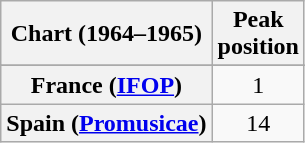<table class="wikitable sortable plainrowheaders" style="text-align:center">
<tr>
<th scope="col">Chart (1964–1965)</th>
<th scope="col">Peak<br>position</th>
</tr>
<tr>
</tr>
<tr>
<th scope="row">France (<a href='#'>IFOP</a>)</th>
<td style="text-align:center;">1</td>
</tr>
<tr>
<th scope="row">Spain (<a href='#'>Promusicae</a>)</th>
<td>14</td>
</tr>
</table>
